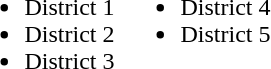<table border="0">
<tr>
<td valign="top"><br><ul><li>District 1</li><li>District 2</li><li>District 3</li></ul></td>
<td valign="top"><br><ul><li>District 4</li><li>District 5</li></ul></td>
</tr>
</table>
